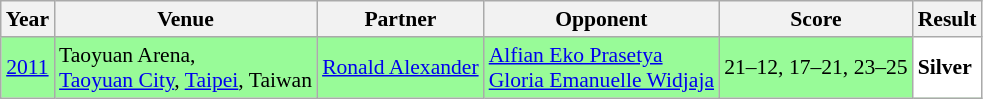<table class="sortable wikitable" style="font-size: 90%">
<tr>
<th>Year</th>
<th>Venue</th>
<th>Partner</th>
<th>Opponent</th>
<th>Score</th>
<th>Result</th>
</tr>
<tr style="background:#98FB98">
<td align="center"><a href='#'>2011</a></td>
<td align="left">Taoyuan Arena,<br><a href='#'>Taoyuan City</a>, <a href='#'>Taipei</a>, Taiwan</td>
<td align="left"> <a href='#'>Ronald Alexander</a></td>
<td align="left"> <a href='#'>Alfian Eko Prasetya</a><br> <a href='#'>Gloria Emanuelle Widjaja</a></td>
<td align="left">21–12, 17–21, 23–25</td>
<td style="text-align:left; background:white"> <strong>Silver</strong></td>
</tr>
</table>
